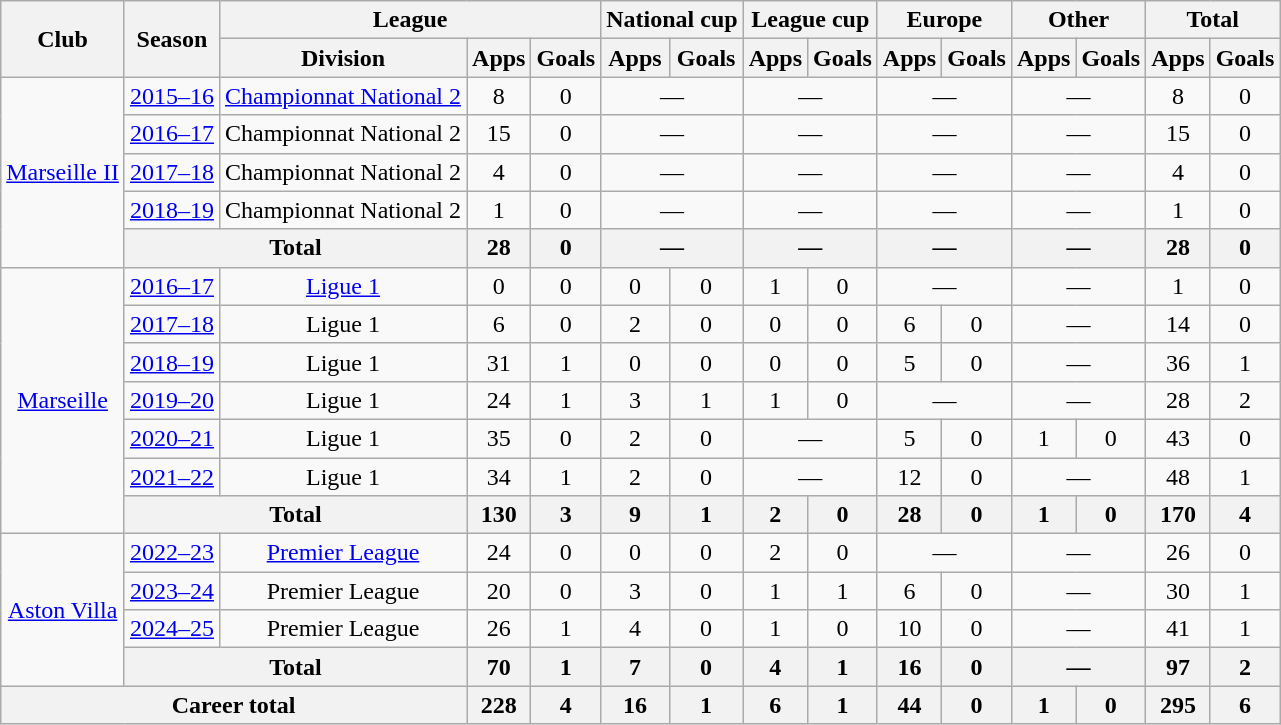<table class="wikitable" style="text-align:center">
<tr>
<th rowspan="2">Club</th>
<th rowspan="2">Season</th>
<th colspan="3">League</th>
<th colspan="2">National cup</th>
<th colspan="2">League cup</th>
<th colspan="2">Europe</th>
<th colspan="2">Other</th>
<th colspan="2">Total</th>
</tr>
<tr>
<th>Division</th>
<th>Apps</th>
<th>Goals</th>
<th>Apps</th>
<th>Goals</th>
<th>Apps</th>
<th>Goals</th>
<th>Apps</th>
<th>Goals</th>
<th>Apps</th>
<th>Goals</th>
<th>Apps</th>
<th>Goals</th>
</tr>
<tr>
<td rowspan="5"><a href='#'>Marseille II</a></td>
<td><a href='#'>2015–16</a></td>
<td><a href='#'>Championnat National 2</a></td>
<td>8</td>
<td>0</td>
<td colspan="2">—</td>
<td colspan="2">—</td>
<td colspan="2">—</td>
<td colspan="2">—</td>
<td>8</td>
<td>0</td>
</tr>
<tr>
<td><a href='#'>2016–17</a></td>
<td>Championnat National 2</td>
<td>15</td>
<td>0</td>
<td colspan="2">—</td>
<td colspan="2">—</td>
<td colspan="2">—</td>
<td colspan="2">—</td>
<td>15</td>
<td>0</td>
</tr>
<tr>
<td><a href='#'>2017–18</a></td>
<td>Championnat National 2</td>
<td>4</td>
<td>0</td>
<td colspan="2">—</td>
<td colspan="2">—</td>
<td colspan="2">—</td>
<td colspan="2">—</td>
<td>4</td>
<td>0</td>
</tr>
<tr>
<td><a href='#'>2018–19</a></td>
<td>Championnat National 2</td>
<td>1</td>
<td>0</td>
<td colspan="2">—</td>
<td colspan="2">—</td>
<td colspan="2">—</td>
<td colspan="2">—</td>
<td>1</td>
<td>0</td>
</tr>
<tr>
<th colspan="2">Total</th>
<th>28</th>
<th>0</th>
<th colspan="2">—</th>
<th colspan="2">—</th>
<th colspan="2">—</th>
<th colspan="2">—</th>
<th>28</th>
<th>0</th>
</tr>
<tr>
<td rowspan="7"><a href='#'>Marseille</a></td>
<td><a href='#'>2016–17</a></td>
<td><a href='#'>Ligue 1</a></td>
<td>0</td>
<td>0</td>
<td>0</td>
<td>0</td>
<td>1</td>
<td>0</td>
<td colspan="2">—</td>
<td colspan="2">—</td>
<td>1</td>
<td>0</td>
</tr>
<tr>
<td><a href='#'>2017–18</a></td>
<td>Ligue 1</td>
<td>6</td>
<td>0</td>
<td>2</td>
<td>0</td>
<td>0</td>
<td>0</td>
<td>6</td>
<td>0</td>
<td colspan="2">—</td>
<td>14</td>
<td>0</td>
</tr>
<tr>
<td><a href='#'>2018–19</a></td>
<td>Ligue 1</td>
<td>31</td>
<td>1</td>
<td>0</td>
<td>0</td>
<td>0</td>
<td>0</td>
<td>5</td>
<td>0</td>
<td colspan="2">—</td>
<td>36</td>
<td>1</td>
</tr>
<tr>
<td><a href='#'>2019–20</a></td>
<td>Ligue 1</td>
<td>24</td>
<td>1</td>
<td>3</td>
<td>1</td>
<td>1</td>
<td>0</td>
<td colspan="2">—</td>
<td colspan="2">—</td>
<td>28</td>
<td>2</td>
</tr>
<tr>
<td><a href='#'>2020–21</a></td>
<td>Ligue 1</td>
<td>35</td>
<td>0</td>
<td>2</td>
<td>0</td>
<td colspan="2">—</td>
<td>5</td>
<td>0</td>
<td>1</td>
<td>0</td>
<td>43</td>
<td>0</td>
</tr>
<tr>
<td><a href='#'>2021–22</a></td>
<td>Ligue 1</td>
<td>34</td>
<td>1</td>
<td>2</td>
<td>0</td>
<td colspan="2">—</td>
<td>12</td>
<td>0</td>
<td colspan="2">—</td>
<td>48</td>
<td>1</td>
</tr>
<tr>
<th colspan="2">Total</th>
<th>130</th>
<th>3</th>
<th>9</th>
<th>1</th>
<th>2</th>
<th>0</th>
<th>28</th>
<th>0</th>
<th>1</th>
<th>0</th>
<th>170</th>
<th>4</th>
</tr>
<tr>
<td rowspan="4"><a href='#'>Aston Villa</a></td>
<td><a href='#'>2022–23</a></td>
<td><a href='#'>Premier League</a></td>
<td>24</td>
<td>0</td>
<td>0</td>
<td>0</td>
<td>2</td>
<td>0</td>
<td colspan="2">—</td>
<td colspan="2">—</td>
<td>26</td>
<td>0</td>
</tr>
<tr>
<td><a href='#'>2023–24</a></td>
<td>Premier League</td>
<td>20</td>
<td>0</td>
<td>3</td>
<td>0</td>
<td>1</td>
<td>1</td>
<td>6</td>
<td>0</td>
<td colspan="2">—</td>
<td>30</td>
<td>1</td>
</tr>
<tr>
<td><a href='#'>2024–25</a></td>
<td>Premier League</td>
<td>26</td>
<td>1</td>
<td>4</td>
<td>0</td>
<td>1</td>
<td>0</td>
<td>10</td>
<td>0</td>
<td colspan="2">—</td>
<td>41</td>
<td>1</td>
</tr>
<tr>
<th colspan="2">Total</th>
<th>70</th>
<th>1</th>
<th>7</th>
<th>0</th>
<th>4</th>
<th>1</th>
<th>16</th>
<th>0</th>
<th colspan="2">—</th>
<th>97</th>
<th>2</th>
</tr>
<tr>
<th colspan="3">Career total</th>
<th>228</th>
<th>4</th>
<th>16</th>
<th>1</th>
<th>6</th>
<th>1</th>
<th>44</th>
<th>0</th>
<th>1</th>
<th>0</th>
<th>295</th>
<th>6</th>
</tr>
</table>
